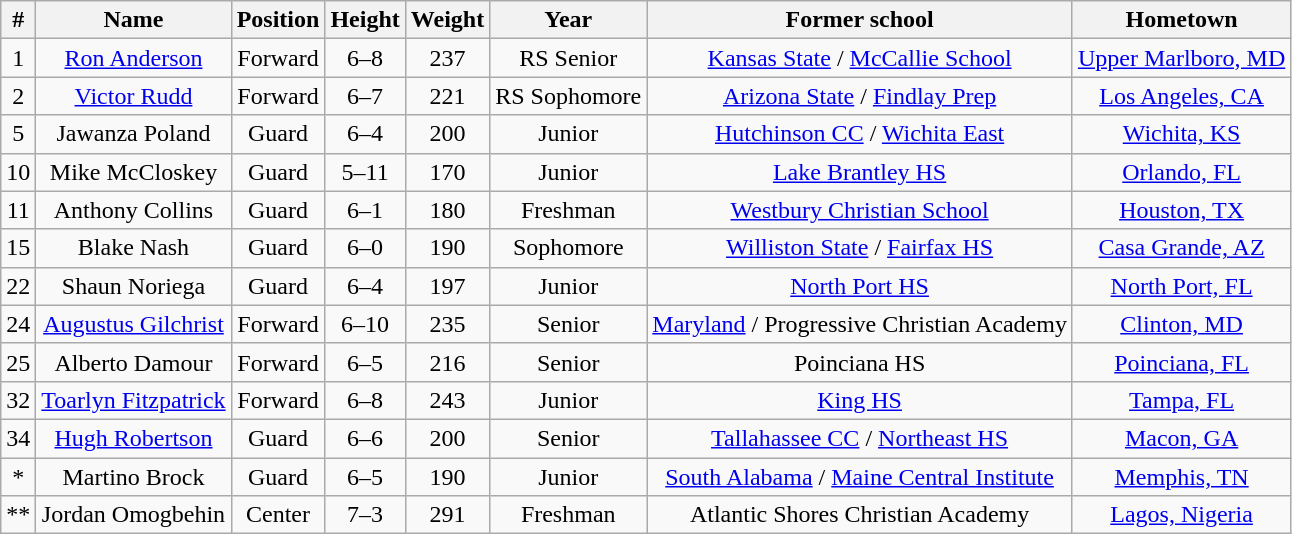<table class="wikitable" style="text-align: center;">
<tr>
<th>#</th>
<th>Name</th>
<th>Position</th>
<th>Height</th>
<th>Weight</th>
<th>Year</th>
<th>Former school</th>
<th>Hometown</th>
</tr>
<tr>
<td>1</td>
<td><a href='#'>Ron Anderson</a></td>
<td>Forward</td>
<td>6–8</td>
<td>237</td>
<td>RS Senior</td>
<td><a href='#'>Kansas State</a> / <a href='#'>McCallie School</a></td>
<td><a href='#'>Upper Marlboro, MD</a></td>
</tr>
<tr>
<td>2</td>
<td><a href='#'>Victor Rudd</a></td>
<td>Forward</td>
<td>6–7</td>
<td>221</td>
<td>RS Sophomore</td>
<td><a href='#'>Arizona State</a> / <a href='#'>Findlay Prep</a></td>
<td><a href='#'>Los Angeles, CA</a></td>
</tr>
<tr>
<td>5</td>
<td>Jawanza Poland</td>
<td>Guard</td>
<td>6–4</td>
<td>200</td>
<td>Junior</td>
<td><a href='#'>Hutchinson CC</a> / <a href='#'>Wichita East</a></td>
<td><a href='#'>Wichita, KS</a></td>
</tr>
<tr>
<td>10</td>
<td>Mike McCloskey</td>
<td>Guard</td>
<td>5–11</td>
<td>170</td>
<td>Junior</td>
<td><a href='#'>Lake Brantley HS</a></td>
<td><a href='#'>Orlando, FL</a></td>
</tr>
<tr>
<td>11</td>
<td>Anthony Collins</td>
<td>Guard</td>
<td>6–1</td>
<td>180</td>
<td>Freshman</td>
<td><a href='#'>Westbury Christian School</a></td>
<td><a href='#'>Houston, TX</a></td>
</tr>
<tr>
<td>15</td>
<td>Blake Nash</td>
<td>Guard</td>
<td>6–0</td>
<td>190</td>
<td>Sophomore</td>
<td><a href='#'>Williston State</a> / <a href='#'>Fairfax HS</a></td>
<td><a href='#'>Casa Grande, AZ</a></td>
</tr>
<tr>
<td>22</td>
<td>Shaun Noriega</td>
<td>Guard</td>
<td>6–4</td>
<td>197</td>
<td>Junior</td>
<td><a href='#'>North Port HS</a></td>
<td><a href='#'>North Port, FL</a></td>
</tr>
<tr>
<td>24</td>
<td><a href='#'>Augustus Gilchrist</a></td>
<td>Forward</td>
<td>6–10</td>
<td>235</td>
<td>Senior</td>
<td><a href='#'>Maryland</a> /  Progressive Christian Academy</td>
<td><a href='#'>Clinton, MD</a></td>
</tr>
<tr>
<td>25</td>
<td>Alberto Damour</td>
<td>Forward</td>
<td>6–5</td>
<td>216</td>
<td>Senior</td>
<td>Poinciana HS</td>
<td><a href='#'>Poinciana, FL</a></td>
</tr>
<tr>
<td>32</td>
<td><a href='#'>Toarlyn Fitzpatrick</a></td>
<td>Forward</td>
<td>6–8</td>
<td>243</td>
<td>Junior</td>
<td><a href='#'>King HS</a></td>
<td><a href='#'>Tampa, FL</a></td>
</tr>
<tr>
<td>34</td>
<td><a href='#'>Hugh Robertson</a></td>
<td>Guard</td>
<td>6–6</td>
<td>200</td>
<td>Senior</td>
<td><a href='#'>Tallahassee CC</a> / <a href='#'>Northeast HS</a></td>
<td><a href='#'>Macon, GA</a></td>
</tr>
<tr>
<td>*</td>
<td>Martino Brock</td>
<td>Guard</td>
<td>6–5</td>
<td>190</td>
<td>Junior</td>
<td><a href='#'>South Alabama</a> / <a href='#'>Maine Central Institute</a></td>
<td><a href='#'>Memphis, TN</a></td>
</tr>
<tr>
<td>**</td>
<td>Jordan Omogbehin</td>
<td>Center</td>
<td>7–3</td>
<td>291</td>
<td>Freshman</td>
<td>Atlantic Shores Christian Academy</td>
<td><a href='#'>Lagos, Nigeria</a></td>
</tr>
</table>
